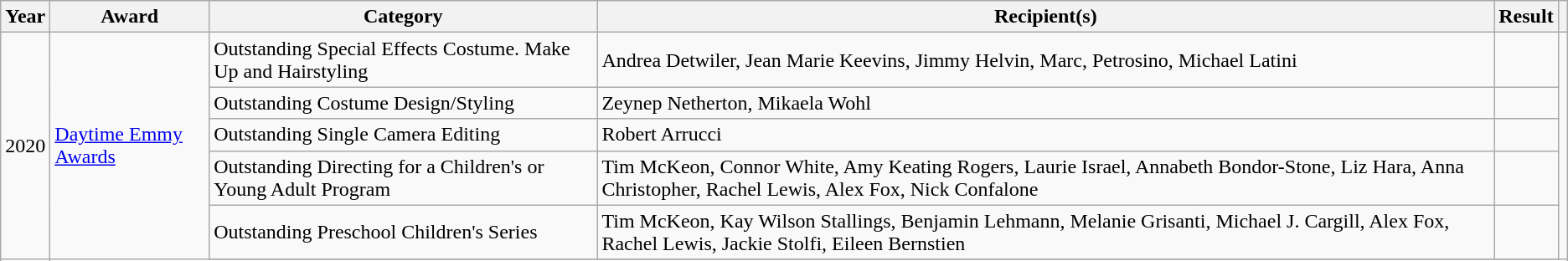<table class="wikitable sortable">
<tr>
<th>Year</th>
<th>Award</th>
<th>Category</th>
<th>Recipient(s)</th>
<th>Result</th>
<th></th>
</tr>
<tr>
<td rowspan="14">2020</td>
<td rowspan="9"><a href='#'>Daytime Emmy Awards</a></td>
<td>Outstanding Special Effects Costume. Make Up and Hairstyling</td>
<td>Andrea Detwiler, Jean Marie Keevins, Jimmy Helvin, Marc, Petrosino, Michael Latini</td>
<td></td>
<td rowspan="9" align="center"></td>
</tr>
<tr>
<td>Outstanding Costume Design/Styling</td>
<td>Zeynep Netherton, Mikaela Wohl</td>
<td></td>
</tr>
<tr>
<td>Outstanding Single Camera Editing</td>
<td>Robert Arrucci</td>
<td></td>
</tr>
<tr>
<td>Outstanding Directing for a Children's or Young Adult Program</td>
<td>Tim McKeon, Connor White, Amy Keating Rogers, Laurie Israel, Annabeth Bondor-Stone, Liz Hara, Anna Christopher, Rachel Lewis, Alex Fox, Nick Confalone</td>
<td></td>
</tr>
<tr>
<td>Outstanding Preschool Children's Series</td>
<td>Tim McKeon, Kay Wilson Stallings, Benjamin Lehmann, Melanie Grisanti, Michael J. Cargill, Alex Fox, Rachel Lewis, Jackie Stolfi, Eileen Bernstien</td>
<td></td>
</tr>
<tr>
</tr>
</table>
